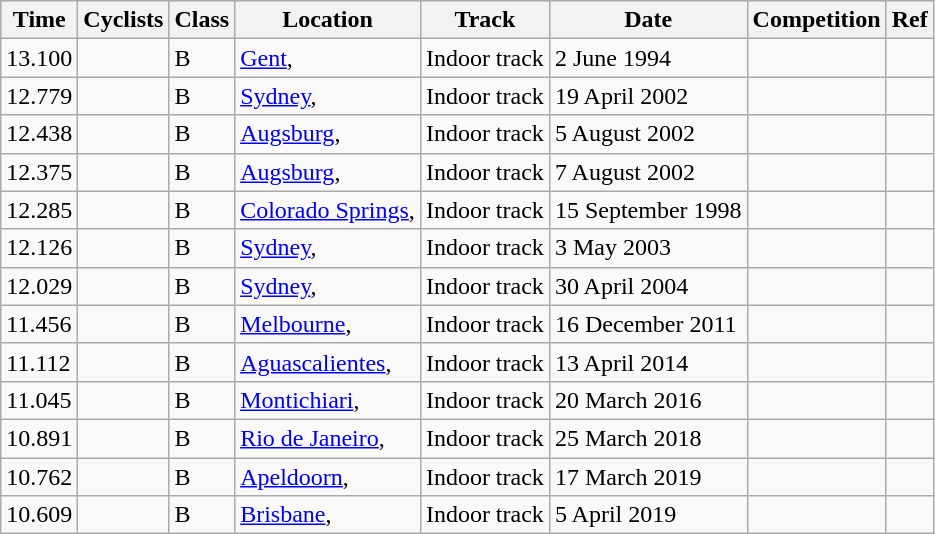<table class="wikitable">
<tr align="left">
<th>Time</th>
<th>Cyclists</th>
<th>Class</th>
<th>Location</th>
<th>Track</th>
<th>Date</th>
<th>Competition</th>
<th>Ref</th>
</tr>
<tr>
<td>13.100</td>
<td><br></td>
<td>B</td>
<td><a href='#'>Gent</a>, </td>
<td>Indoor track</td>
<td>2 June 1994</td>
<td></td>
<td></td>
</tr>
<tr>
<td>12.779</td>
<td><br></td>
<td>B</td>
<td><a href='#'>Sydney</a>, </td>
<td>Indoor track</td>
<td>19 April 2002</td>
<td></td>
<td></td>
</tr>
<tr>
<td>12.438</td>
<td><br></td>
<td>B</td>
<td><a href='#'>Augsburg</a>, </td>
<td>Indoor track</td>
<td>5 August 2002</td>
<td></td>
<td></td>
</tr>
<tr>
<td>12.375</td>
<td><br></td>
<td>B</td>
<td><a href='#'>Augsburg</a>, </td>
<td>Indoor track</td>
<td>7 August 2002</td>
<td></td>
<td></td>
</tr>
<tr>
<td>12.285</td>
<td><br></td>
<td>B</td>
<td><a href='#'>Colorado Springs</a>, </td>
<td>Indoor track</td>
<td>15 September 1998</td>
<td></td>
<td></td>
</tr>
<tr>
<td>12.126</td>
<td><br></td>
<td>B</td>
<td><a href='#'>Sydney</a>, </td>
<td>Indoor track</td>
<td>3 May 2003</td>
<td></td>
<td></td>
</tr>
<tr>
<td>12.029</td>
<td><br></td>
<td>B</td>
<td><a href='#'>Sydney</a>, </td>
<td>Indoor track</td>
<td>30 April 2004</td>
<td></td>
<td></td>
</tr>
<tr>
<td>11.456</td>
<td><br></td>
<td>B</td>
<td><a href='#'>Melbourne</a>, </td>
<td>Indoor track</td>
<td>16 December 2011</td>
<td></td>
<td></td>
</tr>
<tr>
<td>11.112</td>
<td><br></td>
<td>B</td>
<td><a href='#'>Aguascalientes</a>, </td>
<td>Indoor track</td>
<td>13 April 2014</td>
<td></td>
<td></td>
</tr>
<tr>
<td>11.045</td>
<td><br></td>
<td>B</td>
<td><a href='#'>Montichiari</a>, </td>
<td>Indoor track</td>
<td>20 March 2016</td>
<td></td>
<td></td>
</tr>
<tr>
<td>10.891</td>
<td><br></td>
<td>B</td>
<td><a href='#'>Rio de Janeiro</a>, </td>
<td>Indoor track</td>
<td>25 March 2018</td>
<td></td>
<td></td>
</tr>
<tr>
<td>10.762</td>
<td><br></td>
<td>B</td>
<td><a href='#'>Apeldoorn</a>, </td>
<td>Indoor track</td>
<td>17 March 2019</td>
<td></td>
<td></td>
</tr>
<tr>
<td>10.609</td>
<td><br></td>
<td>B</td>
<td><a href='#'>Brisbane</a>, </td>
<td>Indoor track</td>
<td>5 April 2019</td>
<td></td>
<td></td>
</tr>
</table>
